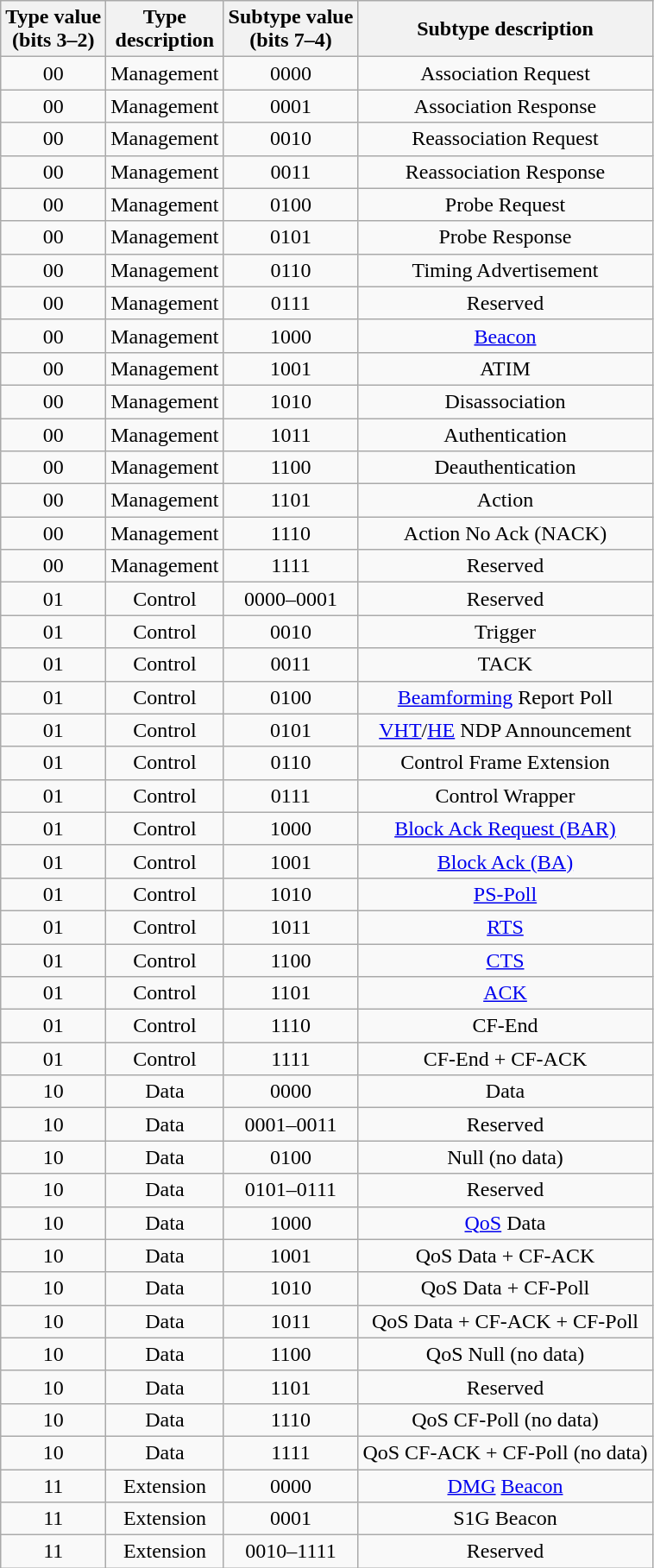<table class="wikitable" style="text-align: left;">
<tr>
<th>Type value<br>(bits 3–2)</th>
<th>Type<br>description</th>
<th>Subtype value<br>(bits 7–4)</th>
<th>Subtype description</th>
</tr>
<tr style="text-align: center;">
<td>00</td>
<td>Management</td>
<td>0000</td>
<td>Association Request</td>
</tr>
<tr style="text-align: center;">
<td>00</td>
<td>Management</td>
<td>0001</td>
<td>Association Response</td>
</tr>
<tr style="text-align: center;">
<td>00</td>
<td>Management</td>
<td>0010</td>
<td>Reassociation Request</td>
</tr>
<tr style="text-align: center;">
<td>00</td>
<td>Management</td>
<td>0011</td>
<td>Reassociation Response</td>
</tr>
<tr style="text-align: center;">
<td>00</td>
<td>Management</td>
<td>0100</td>
<td>Probe Request</td>
</tr>
<tr style="text-align: center;">
<td>00</td>
<td>Management</td>
<td>0101</td>
<td>Probe Response</td>
</tr>
<tr style="text-align: center;">
<td>00</td>
<td>Management</td>
<td>0110</td>
<td>Timing Advertisement</td>
</tr>
<tr style="text-align: center;">
<td>00</td>
<td>Management</td>
<td>0111</td>
<td>Reserved</td>
</tr>
<tr style="text-align: center;">
<td>00</td>
<td>Management</td>
<td>1000</td>
<td><a href='#'>Beacon</a></td>
</tr>
<tr style="text-align: center;">
<td>00</td>
<td>Management</td>
<td>1001</td>
<td>ATIM</td>
</tr>
<tr style="text-align: center;">
<td>00</td>
<td>Management</td>
<td>1010</td>
<td>Disassociation</td>
</tr>
<tr style="text-align: center;">
<td>00</td>
<td>Management</td>
<td>1011</td>
<td>Authentication</td>
</tr>
<tr style="text-align: center;">
<td>00</td>
<td>Management</td>
<td>1100</td>
<td>Deauthentication</td>
</tr>
<tr style="text-align: center;">
<td>00</td>
<td>Management</td>
<td>1101</td>
<td>Action</td>
</tr>
<tr style="text-align: center;">
<td>00</td>
<td>Management</td>
<td>1110</td>
<td>Action No Ack (NACK)</td>
</tr>
<tr style="text-align: center;">
<td>00</td>
<td>Management</td>
<td>1111</td>
<td>Reserved</td>
</tr>
<tr style="text-align: center;">
<td>01</td>
<td>Control</td>
<td>0000–0001</td>
<td>Reserved</td>
</tr>
<tr style="text-align: center;">
<td>01</td>
<td>Control</td>
<td>0010</td>
<td>Trigger</td>
</tr>
<tr style="text-align: center;">
<td>01</td>
<td>Control</td>
<td>0011</td>
<td>TACK</td>
</tr>
<tr style="text-align: center;">
<td>01</td>
<td>Control</td>
<td>0100</td>
<td><a href='#'>Beamforming</a> Report Poll</td>
</tr>
<tr style="text-align: center;">
<td>01</td>
<td>Control</td>
<td>0101</td>
<td><a href='#'>VHT</a>/<a href='#'>HE</a> NDP Announcement</td>
</tr>
<tr style="text-align: center;">
<td>01</td>
<td>Control</td>
<td>0110</td>
<td>Control Frame Extension</td>
</tr>
<tr style="text-align: center;">
<td>01</td>
<td>Control</td>
<td>0111</td>
<td>Control Wrapper</td>
</tr>
<tr style="text-align: center;">
<td>01</td>
<td>Control</td>
<td>1000</td>
<td><a href='#'>Block Ack Request (BAR)</a></td>
</tr>
<tr style="text-align: center;">
<td>01</td>
<td>Control</td>
<td>1001</td>
<td><a href='#'>Block Ack (BA)</a></td>
</tr>
<tr style="text-align: center;">
<td>01</td>
<td>Control</td>
<td>1010</td>
<td><a href='#'>PS-Poll</a></td>
</tr>
<tr style="text-align: center;">
<td>01</td>
<td>Control</td>
<td>1011</td>
<td><a href='#'>RTS</a></td>
</tr>
<tr style="text-align: center;">
<td>01</td>
<td>Control</td>
<td>1100</td>
<td><a href='#'>CTS</a></td>
</tr>
<tr style="text-align: center;">
<td>01</td>
<td>Control</td>
<td>1101</td>
<td><a href='#'>ACK</a></td>
</tr>
<tr style="text-align: center;">
<td>01</td>
<td>Control</td>
<td>1110</td>
<td>CF-End</td>
</tr>
<tr style="text-align: center;">
<td>01</td>
<td>Control</td>
<td>1111</td>
<td>CF-End + CF-ACK</td>
</tr>
<tr style="text-align: center;">
<td>10</td>
<td>Data</td>
<td>0000</td>
<td>Data</td>
</tr>
<tr style="text-align: center;">
<td>10</td>
<td>Data</td>
<td>0001–0011</td>
<td>Reserved</td>
</tr>
<tr style="text-align: center;">
<td>10</td>
<td>Data</td>
<td>0100</td>
<td>Null (no data)</td>
</tr>
<tr style="text-align: center;">
<td>10</td>
<td>Data</td>
<td>0101–0111</td>
<td>Reserved</td>
</tr>
<tr style="text-align: center;">
<td>10</td>
<td>Data</td>
<td>1000</td>
<td><a href='#'>QoS</a> Data</td>
</tr>
<tr style="text-align: center;">
<td>10</td>
<td>Data</td>
<td>1001</td>
<td>QoS Data + CF-ACK</td>
</tr>
<tr style="text-align: center;">
<td>10</td>
<td>Data</td>
<td>1010</td>
<td>QoS Data + CF-Poll</td>
</tr>
<tr style="text-align: center;">
<td>10</td>
<td>Data</td>
<td>1011</td>
<td>QoS Data + CF-ACK + CF-Poll</td>
</tr>
<tr style="text-align: center;">
<td>10</td>
<td>Data</td>
<td>1100</td>
<td>QoS Null (no data)</td>
</tr>
<tr style="text-align: center;">
<td>10</td>
<td>Data</td>
<td>1101</td>
<td>Reserved</td>
</tr>
<tr style="text-align: center;">
<td>10</td>
<td>Data</td>
<td>1110</td>
<td>QoS CF-Poll (no data)</td>
</tr>
<tr style="text-align: center;">
<td>10</td>
<td>Data</td>
<td>1111</td>
<td>QoS CF-ACK + CF-Poll (no data)</td>
</tr>
<tr style="text-align: center;">
<td>11</td>
<td>Extension</td>
<td>0000</td>
<td><a href='#'>DMG</a> <a href='#'>Beacon</a></td>
</tr>
<tr style="text-align: center;">
<td>11</td>
<td>Extension</td>
<td>0001</td>
<td>S1G Beacon</td>
</tr>
<tr style="text-align: center;">
<td>11</td>
<td>Extension</td>
<td>0010–1111</td>
<td>Reserved</td>
</tr>
</table>
